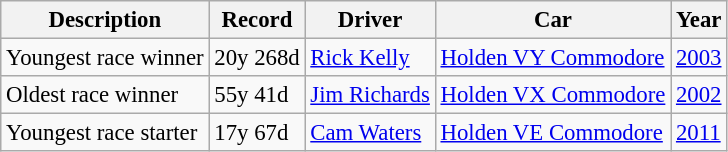<table class="wikitable" style="font-size: 95%;">
<tr>
<th>Description</th>
<th>Record</th>
<th>Driver</th>
<th>Car</th>
<th>Year</th>
</tr>
<tr>
<td>Youngest race winner</td>
<td>20y 268d</td>
<td> <a href='#'>Rick Kelly</a></td>
<td><a href='#'>Holden VY Commodore</a></td>
<td><a href='#'>2003</a></td>
</tr>
<tr>
<td>Oldest race winner</td>
<td>55y 41d</td>
<td> <a href='#'>Jim Richards</a></td>
<td><a href='#'>Holden VX Commodore</a></td>
<td><a href='#'>2002</a></td>
</tr>
<tr>
<td>Youngest race starter</td>
<td>17y 67d</td>
<td> <a href='#'>Cam Waters</a></td>
<td><a href='#'>Holden VE Commodore</a></td>
<td><a href='#'>2011</a></td>
</tr>
</table>
